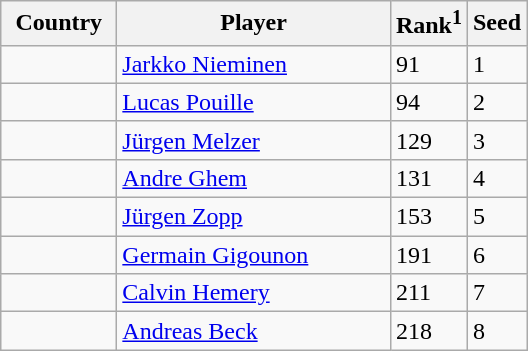<table class="sortable wikitable">
<tr>
<th width="70">Country</th>
<th width="175">Player</th>
<th>Rank<sup>1</sup></th>
<th>Seed</th>
</tr>
<tr>
<td></td>
<td><a href='#'>Jarkko Nieminen</a></td>
<td>91</td>
<td>1</td>
</tr>
<tr>
<td></td>
<td><a href='#'>Lucas Pouille</a></td>
<td>94</td>
<td>2</td>
</tr>
<tr>
<td></td>
<td><a href='#'>Jürgen Melzer</a></td>
<td>129</td>
<td>3</td>
</tr>
<tr>
<td></td>
<td><a href='#'>Andre Ghem</a></td>
<td>131</td>
<td>4</td>
</tr>
<tr>
<td></td>
<td><a href='#'>Jürgen Zopp</a></td>
<td>153</td>
<td>5</td>
</tr>
<tr>
<td></td>
<td><a href='#'>Germain Gigounon</a></td>
<td>191</td>
<td>6</td>
</tr>
<tr>
<td></td>
<td><a href='#'>Calvin Hemery</a></td>
<td>211</td>
<td>7</td>
</tr>
<tr>
<td></td>
<td><a href='#'>Andreas Beck</a></td>
<td>218</td>
<td>8</td>
</tr>
</table>
